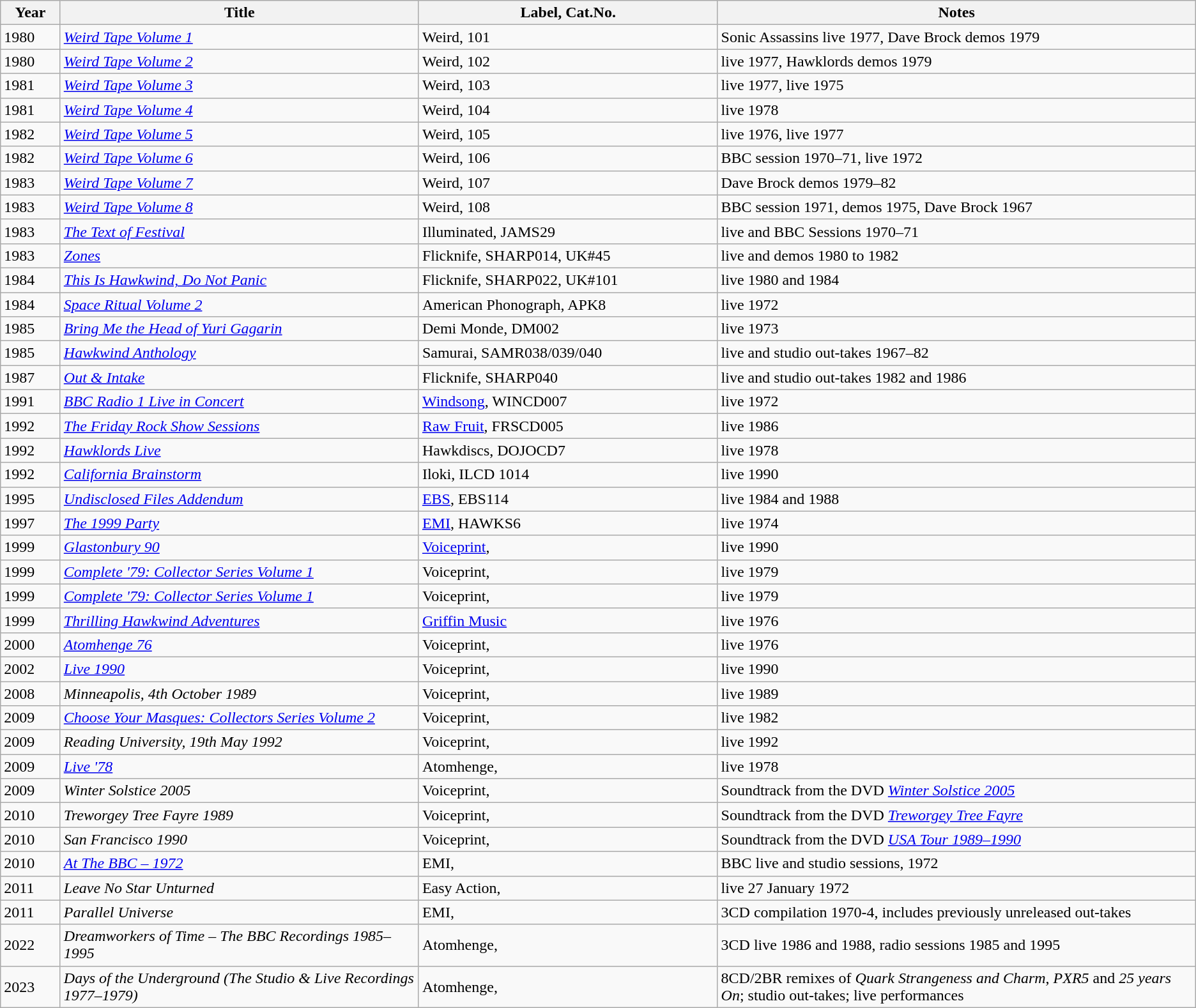<table class="wikitable" style="width:800px%;">
<tr>
<th align=center width="5%">Year</th>
<th align=center width="30%">Title</th>
<th align=center width="25%">Label, Cat.No.</th>
<th align=center width="40%">Notes</th>
</tr>
<tr>
<td>1980</td>
<td><em><a href='#'>Weird Tape Volume 1</a></em></td>
<td>Weird, 101</td>
<td>Sonic Assassins live 1977, Dave Brock demos 1979</td>
</tr>
<tr>
<td>1980</td>
<td><em><a href='#'>Weird Tape Volume 2</a></em></td>
<td>Weird, 102</td>
<td>live 1977, Hawklords demos 1979</td>
</tr>
<tr>
<td>1981</td>
<td><em><a href='#'>Weird Tape Volume 3</a></em></td>
<td>Weird, 103</td>
<td>live 1977, live 1975</td>
</tr>
<tr>
<td>1981</td>
<td><em><a href='#'>Weird Tape Volume 4</a></em></td>
<td>Weird, 104</td>
<td>live 1978</td>
</tr>
<tr>
<td>1982</td>
<td><em><a href='#'>Weird Tape Volume 5</a></em></td>
<td>Weird, 105</td>
<td>live 1976, live 1977</td>
</tr>
<tr>
<td>1982</td>
<td><em><a href='#'>Weird Tape Volume 6</a></em></td>
<td>Weird, 106</td>
<td>BBC session 1970–71, live 1972</td>
</tr>
<tr>
<td>1983</td>
<td><em><a href='#'>Weird Tape Volume 7</a></em></td>
<td>Weird, 107</td>
<td>Dave Brock demos 1979–82</td>
</tr>
<tr>
<td>1983</td>
<td><em><a href='#'>Weird Tape Volume 8</a></em></td>
<td>Weird, 108</td>
<td>BBC session 1971, demos 1975, Dave Brock 1967</td>
</tr>
<tr>
<td>1983</td>
<td><em><a href='#'>The Text of Festival</a></em></td>
<td>Illuminated, JAMS29</td>
<td>live and BBC Sessions 1970–71</td>
</tr>
<tr>
<td>1983</td>
<td><em><a href='#'>Zones</a></em></td>
<td>Flicknife, SHARP014, UK#45</td>
<td>live and demos 1980 to 1982</td>
</tr>
<tr>
<td>1984</td>
<td><em><a href='#'>This Is Hawkwind, Do Not Panic</a></em></td>
<td>Flicknife, SHARP022, UK#101</td>
<td>live 1980 and 1984</td>
</tr>
<tr>
<td>1984</td>
<td><em><a href='#'>Space Ritual Volume 2</a></em></td>
<td>American Phonograph, APK8</td>
<td>live 1972</td>
</tr>
<tr>
<td>1985</td>
<td><em><a href='#'>Bring Me the Head of Yuri Gagarin</a></em></td>
<td>Demi Monde, DM002</td>
<td>live 1973</td>
</tr>
<tr>
<td>1985</td>
<td><em><a href='#'>Hawkwind Anthology</a></em></td>
<td>Samurai, SAMR038/039/040</td>
<td>live and studio out-takes 1967–82</td>
</tr>
<tr>
<td>1987</td>
<td><em><a href='#'>Out & Intake</a></em></td>
<td>Flicknife, SHARP040</td>
<td>live and studio out-takes 1982 and 1986</td>
</tr>
<tr>
<td>1991</td>
<td><em><a href='#'>BBC Radio 1 Live in Concert</a></em></td>
<td><a href='#'>Windsong</a>, WINCD007</td>
<td>live 1972</td>
</tr>
<tr>
<td>1992</td>
<td><em><a href='#'>The Friday Rock Show Sessions</a></em></td>
<td><a href='#'>Raw Fruit</a>, FRSCD005</td>
<td>live 1986</td>
</tr>
<tr>
<td>1992</td>
<td><em><a href='#'>Hawklords Live</a></em></td>
<td>Hawkdiscs, DOJOCD7</td>
<td>live 1978</td>
</tr>
<tr>
<td>1992</td>
<td><em><a href='#'>California Brainstorm</a></em></td>
<td>Iloki, ILCD 1014</td>
<td>live 1990</td>
</tr>
<tr>
<td>1995</td>
<td><em><a href='#'>Undisclosed Files Addendum</a></em></td>
<td><a href='#'>EBS</a>, EBS114</td>
<td>live 1984 and 1988</td>
</tr>
<tr>
<td>1997</td>
<td><em><a href='#'>The 1999 Party</a></em></td>
<td><a href='#'>EMI</a>, HAWKS6</td>
<td>live 1974</td>
</tr>
<tr>
<td>1999</td>
<td><em><a href='#'>Glastonbury 90</a></em></td>
<td><a href='#'>Voiceprint</a>, </td>
<td>live 1990</td>
</tr>
<tr>
<td>1999</td>
<td><em><a href='#'>Complete '79: Collector Series Volume 1</a></em></td>
<td>Voiceprint, </td>
<td>live 1979</td>
</tr>
<tr>
<td>1999</td>
<td><em><a href='#'>Complete '79: Collector Series Volume 1</a></em></td>
<td>Voiceprint, </td>
<td>live 1979</td>
</tr>
<tr>
<td>1999</td>
<td><em><a href='#'>Thrilling Hawkwind Adventures</a></em></td>
<td><a href='#'>Griffin Music</a></td>
<td>live 1976</td>
</tr>
<tr>
<td>2000</td>
<td><em><a href='#'>Atomhenge 76</a></em></td>
<td>Voiceprint, </td>
<td>live 1976</td>
</tr>
<tr>
<td>2002</td>
<td><em><a href='#'>Live 1990</a></em></td>
<td>Voiceprint, </td>
<td>live 1990</td>
</tr>
<tr>
<td>2008</td>
<td><em>Minneapolis, 4th October 1989</em></td>
<td>Voiceprint, </td>
<td>live 1989</td>
</tr>
<tr>
<td>2009</td>
<td><em><a href='#'>Choose Your Masques: Collectors Series Volume 2</a></em></td>
<td>Voiceprint, </td>
<td>live 1982</td>
</tr>
<tr>
<td>2009</td>
<td><em>Reading University, 19th May 1992</em></td>
<td>Voiceprint, </td>
<td>live 1992</td>
</tr>
<tr>
<td>2009</td>
<td><em><a href='#'>Live '78</a></em></td>
<td>Atomhenge, </td>
<td>live 1978</td>
</tr>
<tr>
<td>2009</td>
<td><em>Winter Solstice 2005</em></td>
<td>Voiceprint, </td>
<td>Soundtrack from the DVD <em><a href='#'>Winter Solstice 2005</a></em></td>
</tr>
<tr>
<td>2010</td>
<td><em>Treworgey Tree Fayre 1989</em></td>
<td>Voiceprint, </td>
<td>Soundtrack from the DVD <em><a href='#'>Treworgey Tree Fayre</a></em></td>
</tr>
<tr>
<td>2010</td>
<td><em>San Francisco 1990</em></td>
<td>Voiceprint, </td>
<td>Soundtrack from the DVD <em><a href='#'>USA Tour 1989–1990</a></em></td>
</tr>
<tr>
<td>2010</td>
<td><em><a href='#'>At The BBC – 1972</a></em></td>
<td>EMI,  </td>
<td>BBC live and studio sessions, 1972</td>
</tr>
<tr>
<td>2011</td>
<td><em>Leave No Star Unturned</em></td>
<td>Easy Action, </td>
<td>live 27 January 1972</td>
</tr>
<tr>
<td>2011</td>
<td><em>Parallel Universe</em></td>
<td>EMI, </td>
<td>3CD compilation 1970-4, includes previously unreleased out-takes</td>
</tr>
<tr>
<td>2022</td>
<td><em>Dreamworkers of Time – The BBC Recordings 1985–1995</em></td>
<td>Atomhenge, </td>
<td>3CD live 1986 and 1988, radio sessions 1985 and 1995</td>
</tr>
<tr>
<td>2023</td>
<td><em>Days of the Underground (The Studio & Live Recordings 1977–1979)</em></td>
<td>Atomhenge, </td>
<td>8CD/2BR remixes of <em>Quark Strangeness and Charm</em>, <em>PXR5</em> and <em>25 years On</em>; studio out-takes; live performances</td>
</tr>
</table>
